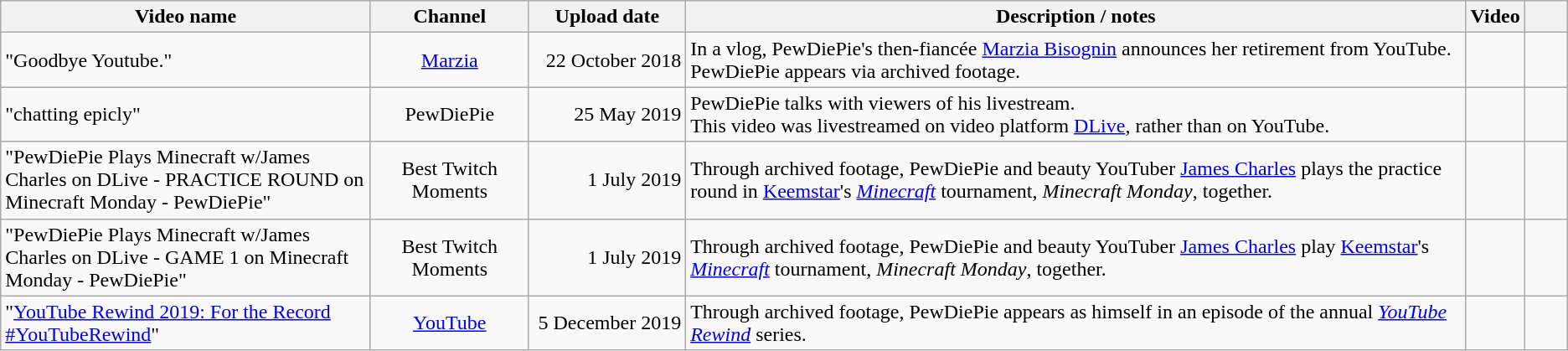<table class="wikitable sortable">
<tr>
<th style="width:20em;">Video name</th>
<th style="width:8em;" align="center" data-sort-type=date>Channel</th>
<th style="width:8em;" align="center" data-sort-type=date>Upload date</th>
<th style="width:45em;" class="unsortable">Description / notes</th>
<th style="width:2em;" class="unsortable">Video</th>
<th style="width:2em;" class="unsortable"></th>
</tr>
<tr>
<td>"Goodbye Youtube."</td>
<td align="center"><a href='#'>Marzia</a></td>
<td align="right">22 October 2018</td>
<td>In a vlog, PewDiePie's then-fiancée <a href='#'>Marzia Bisognin</a> announces her retirement from YouTube.<br>PewDiePie appears via archived footage.</td>
<td align="center"></td>
<td align="center"></td>
</tr>
<tr>
<td>"chatting epicly"</td>
<td align="center">PewDiePie</td>
<td align="right">25 May 2019</td>
<td>PewDiePie talks with viewers of his livestream.<br>This video was livestreamed on video platform <a href='#'>DLive</a>, rather than on YouTube.</td>
<td align="center"></td>
<td align="center"></td>
</tr>
<tr>
<td>"PewDiePie Plays Minecraft w/James Charles on DLive - PRACTICE ROUND on Minecraft Monday - PewDiePie"</td>
<td align="center">Best Twitch Moments</td>
<td align="right">1 July 2019</td>
<td>Through archived footage, PewDiePie and beauty YouTuber <a href='#'>James Charles</a> plays the practice round in <a href='#'>Keemstar</a>'s <em><a href='#'>Minecraft</a></em> tournament, <em>Minecraft Monday</em>, together.</td>
<td align="center"></td>
<td align="center"></td>
</tr>
<tr>
<td>"PewDiePie Plays Minecraft w/James Charles on DLive - GAME 1 on Minecraft Monday - PewDiePie"</td>
<td align="center">Best Twitch Moments</td>
<td align="right">1 July 2019</td>
<td>Through archived footage, PewDiePie and beauty YouTuber <a href='#'>James Charles</a> play <a href='#'>Keemstar</a>'s <em><a href='#'>Minecraft</a></em> tournament, <em>Minecraft Monday</em>, together.</td>
<td align="center"></td>
<td align="center"></td>
</tr>
<tr>
<td>"<a href='#'>YouTube Rewind 2019: For the Record  #YouTubeRewind</a>"</td>
<td align="center"><a href='#'>YouTube</a></td>
<td align="right">5 December 2019</td>
<td>Through archived footage, PewDiePie appears as himself in an episode of the annual <em><a href='#'>YouTube Rewind</a></em> series.</td>
<td align="center"></td>
<td align="center"></td>
</tr>
</table>
